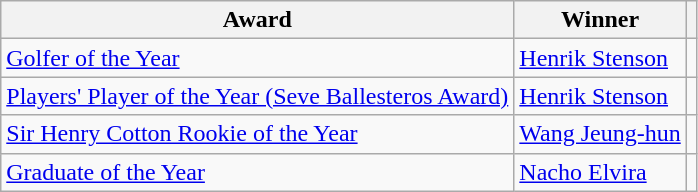<table class="wikitable">
<tr>
<th>Award</th>
<th>Winner</th>
<th></th>
</tr>
<tr>
<td><a href='#'>Golfer of the Year</a></td>
<td> <a href='#'>Henrik Stenson</a></td>
<td></td>
</tr>
<tr>
<td><a href='#'>Players' Player of the Year (Seve Ballesteros Award)</a></td>
<td> <a href='#'>Henrik Stenson</a></td>
<td></td>
</tr>
<tr>
<td><a href='#'>Sir Henry Cotton Rookie of the Year</a></td>
<td> <a href='#'>Wang Jeung-hun</a></td>
<td></td>
</tr>
<tr>
<td><a href='#'>Graduate of the Year</a></td>
<td> <a href='#'>Nacho Elvira</a></td>
<td></td>
</tr>
</table>
